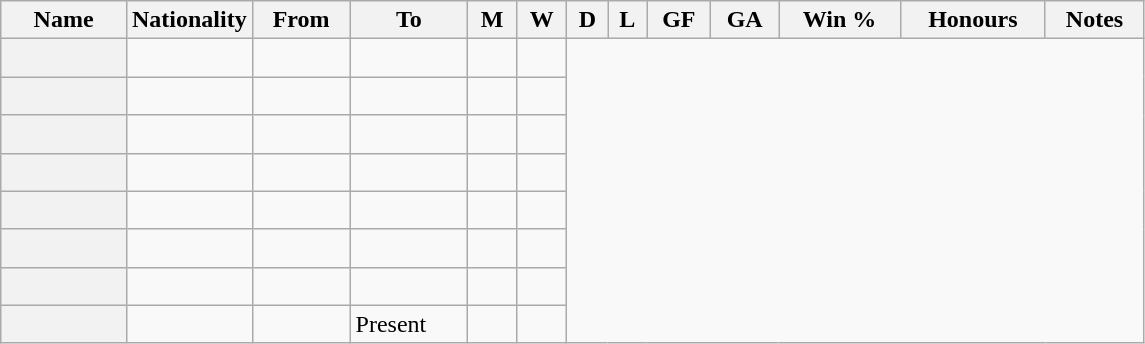<table class="wikitable plainrowheaders sortable" style="text-align:center">
<tr>
<th width=11%>Name</th>
<th width=11%>Nationality</th>
<th>From</th>
<th>To</th>
<th>M</th>
<th>W</th>
<th>D</th>
<th>L</th>
<th>GF</th>
<th>GA</th>
<th>Win %</th>
<th class="unsortable">Honours</th>
<th class="unsortable">Notes</th>
</tr>
<tr>
<th scope=row style=text-align:left></th>
<td align=left></td>
<td align=left></td>
<td align=left><br></td>
<td></td>
<td></td>
</tr>
<tr>
<th scope=row style=text-align:left></th>
<td align=left></td>
<td align=left></td>
<td align=left><br></td>
<td></td>
<td></td>
</tr>
<tr>
<th scope=row style=text-align:left></th>
<td align=left></td>
<td align=left></td>
<td align=left><br></td>
<td></td>
<td></td>
</tr>
<tr>
<th scope=row style=text-align:left></th>
<td align=left></td>
<td align=left></td>
<td align=left><br></td>
<td></td>
<td></td>
</tr>
<tr>
<th scope=row style=text-align:left></th>
<td align=left></td>
<td align=left></td>
<td align=left><br></td>
<td></td>
<td></td>
</tr>
<tr>
<th scope=row style=text-align:left></th>
<td align=left></td>
<td align=left></td>
<td align=left><br></td>
<td></td>
<td></td>
</tr>
<tr>
<th scope=row style=text-align:left></th>
<td align=left></td>
<td align=left></td>
<td align=left><br></td>
<td></td>
<td></td>
</tr>
<tr>
<th scope=row style=text-align:left></th>
<td align=left></td>
<td align=left></td>
<td align=left>Present<br></td>
<td></td>
<td></td>
</tr>
</table>
